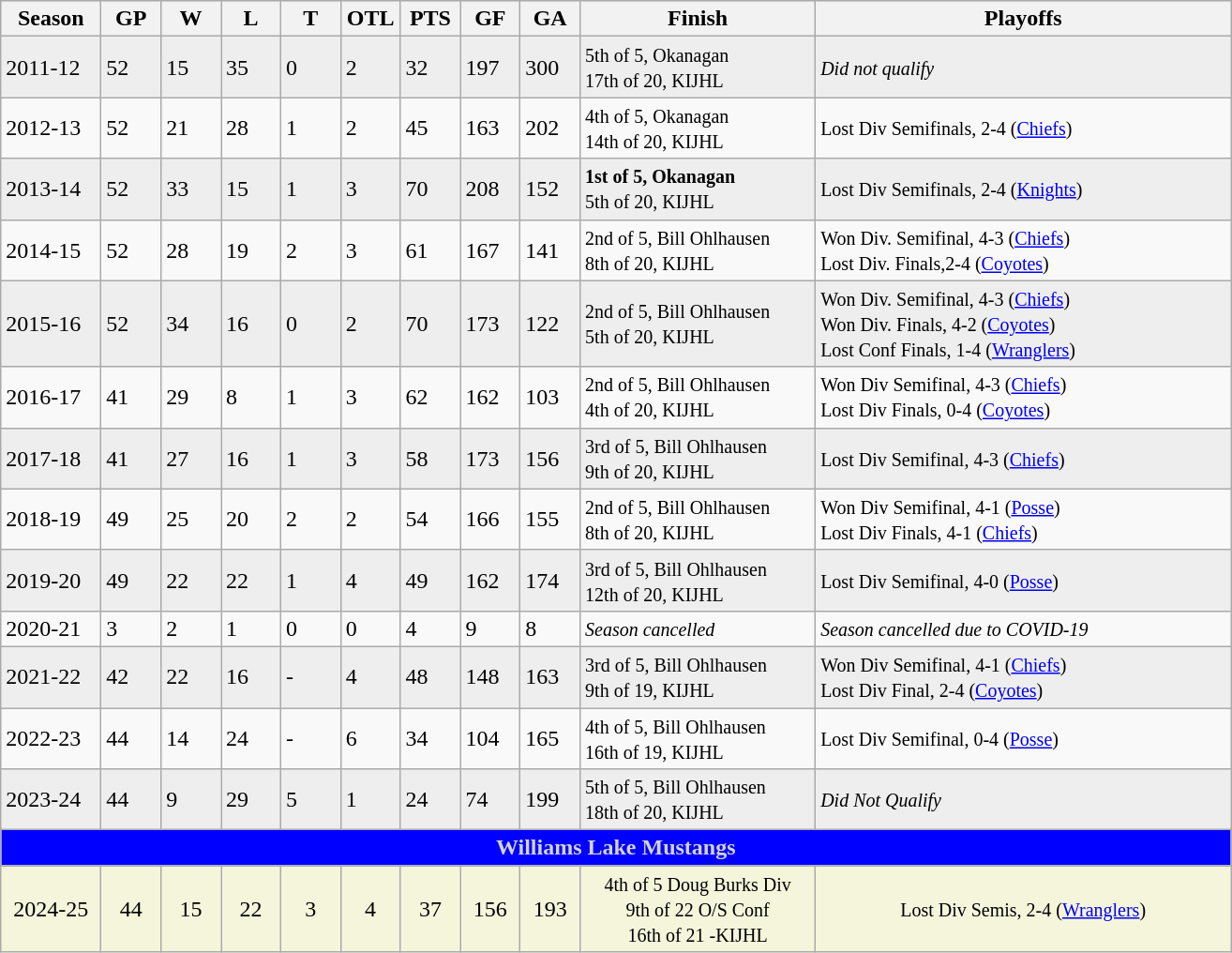<table class="wikitable">
<tr style="min-width:55em; font-weight:bold;text-align:right; background:#ddd;"|>
<th style=width:4em>Season</th>
<th style=width:2.2em><abbr>GP</abbr></th>
<th style=width:2.2em><abbr>W</abbr></th>
<th style=width:2.2em><abbr>L</abbr></th>
<th style=width:2.2em><abbr>T</abbr></th>
<th style=width:2.2em><abbr>OTL</abbr></th>
<th style=width:2.2em><abbr>PTS</abbr></th>
<th style=width:2.2em><abbr>GF</abbr></th>
<th style=width:2.2em><abbr>GA</abbr></th>
<th style=width:10em>Finish</th>
<th style=width:18em>Playoffs</th>
</tr>
<tr style="background:#eee;">
<td>2011-12</td>
<td>52</td>
<td>15</td>
<td>35</td>
<td>0</td>
<td>2</td>
<td>32</td>
<td>197</td>
<td>300</td>
<td align=left><small>5th of 5, Okanagan<br>17th of 20, KIJHL</small></td>
<td align=left><small><em>Did not qualify</em></small></td>
</tr>
<tr>
<td>2012-13</td>
<td>52</td>
<td>21</td>
<td>28</td>
<td>1</td>
<td>2</td>
<td>45</td>
<td>163</td>
<td>202</td>
<td align=left><small>4th of 5, Okanagan<br>14th of 20, KIJHL</small></td>
<td align=left><small>Lost Div Semifinals, 2-4 (<a href='#'>Chiefs</a>)</small></td>
</tr>
<tr style="background:#eee;">
<td>2013-14</td>
<td>52</td>
<td>33</td>
<td>15</td>
<td>1</td>
<td>3</td>
<td>70</td>
<td>208</td>
<td>152</td>
<td align=left><small><strong>1st of 5, Okanagan</strong><br>5th of 20, KIJHL</small></td>
<td align=left><small>Lost Div Semifinals, 2-4 (<a href='#'>Knights</a>)</small></td>
</tr>
<tr>
<td>2014-15</td>
<td>52</td>
<td>28</td>
<td>19</td>
<td>2</td>
<td>3</td>
<td>61</td>
<td>167</td>
<td>141</td>
<td align=left><small>2nd of 5, Bill Ohlhausen<br>8th of 20, KIJHL</small></td>
<td align=left><small>Won Div. Semifinal, 4-3 (<a href='#'>Chiefs</a>)<br>Lost Div. Finals,2-4 (<a href='#'>Coyotes</a>)</small></td>
</tr>
<tr style="background:#eee;">
<td>2015-16</td>
<td>52</td>
<td>34</td>
<td>16</td>
<td>0</td>
<td>2</td>
<td>70</td>
<td>173</td>
<td>122</td>
<td align=left><small>2nd of 5, Bill Ohlhausen<br>5th of 20, KIJHL</small></td>
<td align=left><small>Won Div. Semifinal, 4-3 (<a href='#'>Chiefs</a>)<br>Won Div. Finals, 4-2 (<a href='#'>Coyotes</a>)<br>Lost Conf Finals, 1-4 (<a href='#'>Wranglers</a>)</small></td>
</tr>
<tr>
<td>2016-17</td>
<td>41</td>
<td>29</td>
<td>8</td>
<td>1</td>
<td>3</td>
<td>62</td>
<td>162</td>
<td>103</td>
<td align=left><small>2nd of 5, Bill Ohlhausen<br>4th of 20, KIJHL</small></td>
<td align=left><small>Won Div Semifinal, 4-3 (<a href='#'>Chiefs</a>)<br>Lost Div Finals, 0-4 (<a href='#'>Coyotes</a>)</small></td>
</tr>
<tr style="background:#eee;">
<td>2017-18</td>
<td>41</td>
<td>27</td>
<td>16</td>
<td>1</td>
<td>3</td>
<td>58</td>
<td>173</td>
<td>156</td>
<td align=left><small>3rd of 5, Bill Ohlhausen<br>9th of 20, KIJHL</small></td>
<td align=left><small>Lost Div Semifinal, 4-3 (<a href='#'>Chiefs</a>)</small></td>
</tr>
<tr>
<td>2018-19</td>
<td>49</td>
<td>25</td>
<td>20</td>
<td>2</td>
<td>2</td>
<td>54</td>
<td>166</td>
<td>155</td>
<td align=left><small>2nd of 5, Bill Ohlhausen<br>8th of 20, KIJHL</small></td>
<td align=left><small>Won Div Semifinal, 4-1 (<a href='#'>Posse</a>)<br>Lost Div Finals, 4-1 (<a href='#'>Chiefs</a>)</small></td>
</tr>
<tr style="background:#eee;">
<td>2019-20</td>
<td>49</td>
<td>22</td>
<td>22</td>
<td>1</td>
<td>4</td>
<td>49</td>
<td>162</td>
<td>174</td>
<td align=left><small>3rd of 5, Bill Ohlhausen<br>12th of 20, KIJHL</small></td>
<td align=left><small>Lost Div Semifinal, 4-0 (<a href='#'>Posse</a>)</small></td>
</tr>
<tr>
<td>2020-21</td>
<td>3</td>
<td>2</td>
<td>1</td>
<td>0</td>
<td>0</td>
<td>4</td>
<td>9</td>
<td>8</td>
<td align=left><small><em>Season cancelled</em></small></td>
<td align=left><small><em>Season cancelled due to COVID-19</em></small></td>
</tr>
<tr style="background:#eee;">
<td>2021-22</td>
<td>42</td>
<td>22</td>
<td>16</td>
<td>-</td>
<td>4</td>
<td>48</td>
<td>148</td>
<td>163</td>
<td align=left><small>3rd of 5, Bill Ohlhausen<br>9th of 19, KIJHL</small></td>
<td align=left><small>Won Div Semifinal, 4-1 (<a href='#'>Chiefs</a>)<br>Lost Div Final, 2-4 (<a href='#'>Coyotes</a>)</small></td>
</tr>
<tr>
<td>2022-23</td>
<td>44</td>
<td>14</td>
<td>24</td>
<td>-</td>
<td>6</td>
<td>34</td>
<td>104</td>
<td>165</td>
<td align=left><small>4th of 5, Bill Ohlhausen<br>16th of 19, KIJHL</small></td>
<td align=left><small>Lost Div Semifinal, 0-4 (<a href='#'>Posse</a>)</small></td>
</tr>
<tr style="background:#eee;">
<td>2023-24</td>
<td>44</td>
<td>9</td>
<td>29</td>
<td>5</td>
<td>1</td>
<td>24</td>
<td>74</td>
<td>199</td>
<td align=left><small>5th of 5, Bill Ohlhausen<br>18th of 20, KIJHL</small></td>
<td align=left><small><em>Did Not Qualify</em></small></td>
</tr>
<tr align="center"  bgcolor="Blue"  style="color:lightgrey">
<td colspan=12><strong>Williams Lake Mustangs</strong></td>
</tr>
<tr align="center" bgcolor=beige>
<td>2024-25</td>
<td>44</td>
<td>15</td>
<td>22</td>
<td>3</td>
<td>4</td>
<td>37</td>
<td>156</td>
<td>193</td>
<td><small>4th of 5 Doug Burks Div<br>9th of 22  O/S Conf<br>16th of 21 -KIJHL</small></td>
<td><small>Lost Div Semis, 2-4 (<a href='#'>Wranglers</a>)</small></td>
</tr>
</table>
